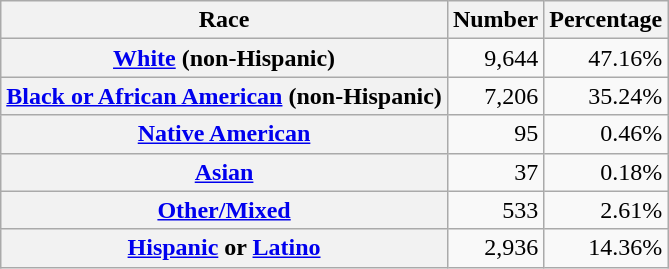<table class="wikitable" style="text-align:right">
<tr>
<th scope="col">Race</th>
<th scope="col">Number</th>
<th scope="col">Percentage</th>
</tr>
<tr>
<th scope="row"><a href='#'>White</a> (non-Hispanic)</th>
<td>9,644</td>
<td>47.16%</td>
</tr>
<tr>
<th scope="row"><a href='#'>Black or African American</a> (non-Hispanic)</th>
<td>7,206</td>
<td>35.24%</td>
</tr>
<tr>
<th scope="row"><a href='#'>Native American</a></th>
<td>95</td>
<td>0.46%</td>
</tr>
<tr>
<th scope="row"><a href='#'>Asian</a></th>
<td>37</td>
<td>0.18%</td>
</tr>
<tr>
<th scope="row"><a href='#'>Other/Mixed</a></th>
<td>533</td>
<td>2.61%</td>
</tr>
<tr>
<th scope="row"><a href='#'>Hispanic</a> or <a href='#'>Latino</a></th>
<td>2,936</td>
<td>14.36%</td>
</tr>
</table>
